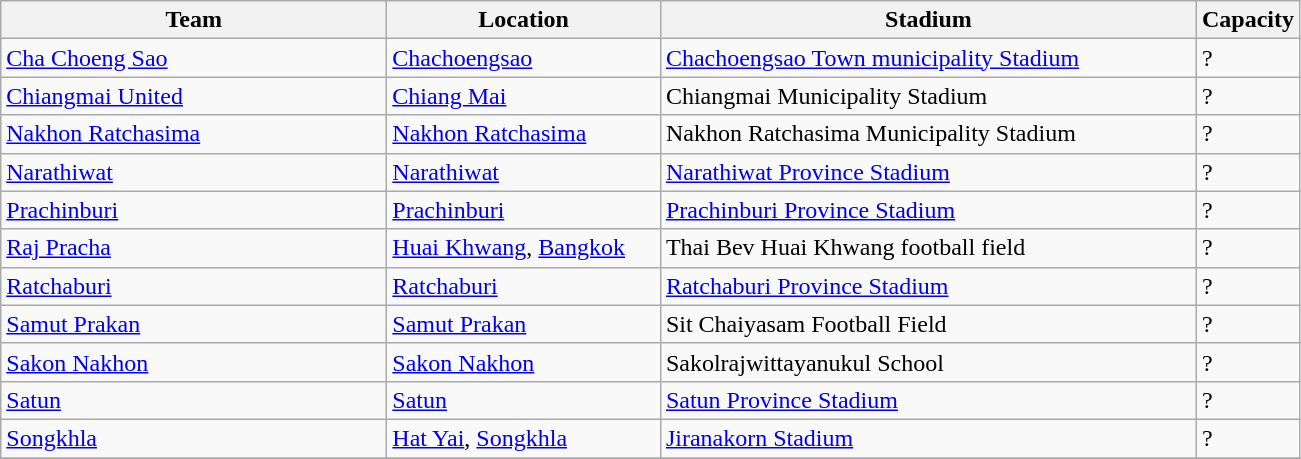<table class="wikitable sortable">
<tr>
<th width="250">Team</th>
<th width="175">Location</th>
<th width="350">Stadium</th>
<th>Capacity</th>
</tr>
<tr>
<td><a href='#'>Cha Choeng Sao</a></td>
<td><a href='#'>Chachoengsao</a></td>
<td><a href='#'>Chachoengsao Town municipality Stadium</a></td>
<td>?</td>
</tr>
<tr>
<td><a href='#'>Chiangmai United</a></td>
<td><a href='#'>Chiang Mai</a></td>
<td>Chiangmai Municipality Stadium</td>
<td>?</td>
</tr>
<tr>
<td><a href='#'>Nakhon Ratchasima</a></td>
<td><a href='#'>Nakhon Ratchasima</a></td>
<td>Nakhon Ratchasima Municipality Stadium</td>
<td>?</td>
</tr>
<tr>
<td><a href='#'>Narathiwat</a></td>
<td><a href='#'>Narathiwat</a></td>
<td><a href='#'>Narathiwat Province Stadium</a></td>
<td>?</td>
</tr>
<tr>
<td><a href='#'>Prachinburi</a></td>
<td><a href='#'>Prachinburi</a></td>
<td><a href='#'>Prachinburi Province Stadium</a></td>
<td>?</td>
</tr>
<tr>
<td><a href='#'>Raj Pracha</a></td>
<td><a href='#'>Huai Khwang</a>, <a href='#'>Bangkok</a></td>
<td>Thai Bev Huai Khwang football field</td>
<td>?</td>
</tr>
<tr>
<td><a href='#'>Ratchaburi</a></td>
<td><a href='#'>Ratchaburi</a></td>
<td><a href='#'>Ratchaburi Province Stadium</a></td>
<td>?</td>
</tr>
<tr>
<td><a href='#'>Samut Prakan</a></td>
<td><a href='#'>Samut Prakan</a></td>
<td>Sit Chaiyasam Football Field</td>
<td>?</td>
</tr>
<tr>
<td><a href='#'>Sakon Nakhon</a></td>
<td><a href='#'>Sakon Nakhon</a></td>
<td>Sakolrajwittayanukul School</td>
<td>?</td>
</tr>
<tr>
<td><a href='#'>Satun</a></td>
<td><a href='#'>Satun</a></td>
<td><a href='#'>Satun Province Stadium</a></td>
<td>?</td>
</tr>
<tr>
<td><a href='#'>Songkhla</a></td>
<td><a href='#'>Hat Yai</a>, <a href='#'>Songkhla</a></td>
<td><a href='#'>Jiranakorn Stadium</a></td>
<td>?</td>
</tr>
<tr>
</tr>
</table>
